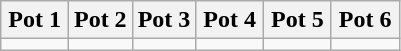<table class="wikitable">
<tr>
<th scope="col" style="width:17%;">Pot 1</th>
<th scope="col" style="width:16%;">Pot 2</th>
<th scope="col" style="width:16%;">Pot 3</th>
<th scope="col" style="width:17%;">Pot 4</th>
<th scope="col" style="width:17%;">Pot 5</th>
<th scope="col" style="width:17%;">Pot 6</th>
</tr>
<tr>
<td></td>
<td></td>
<td></td>
<td></td>
<td></td>
<td></td>
</tr>
</table>
